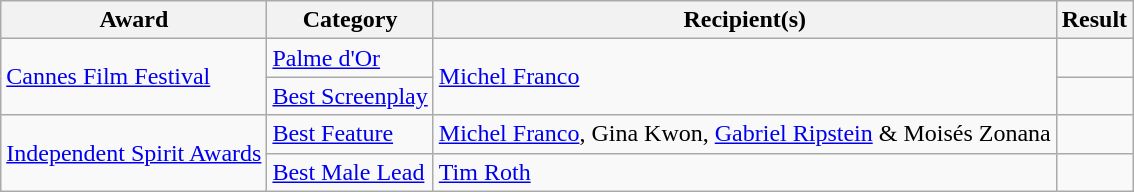<table class="wikitable sortable">
<tr>
<th>Award</th>
<th>Category</th>
<th>Recipient(s)</th>
<th>Result</th>
</tr>
<tr>
<td rowspan="2"><a href='#'>Cannes Film Festival</a></td>
<td><a href='#'>Palme d'Or</a></td>
<td rowspan="2"><a href='#'>Michel Franco</a></td>
<td></td>
</tr>
<tr>
<td><a href='#'>Best Screenplay</a></td>
<td></td>
</tr>
<tr>
<td rowspan="2"><a href='#'>Independent Spirit Awards</a></td>
<td><a href='#'>Best Feature</a></td>
<td><a href='#'>Michel Franco</a>, Gina Kwon, <a href='#'>Gabriel Ripstein</a> & Moisés Zonana</td>
<td></td>
</tr>
<tr>
<td><a href='#'>Best Male Lead</a></td>
<td><a href='#'>Tim Roth</a></td>
<td></td>
</tr>
</table>
